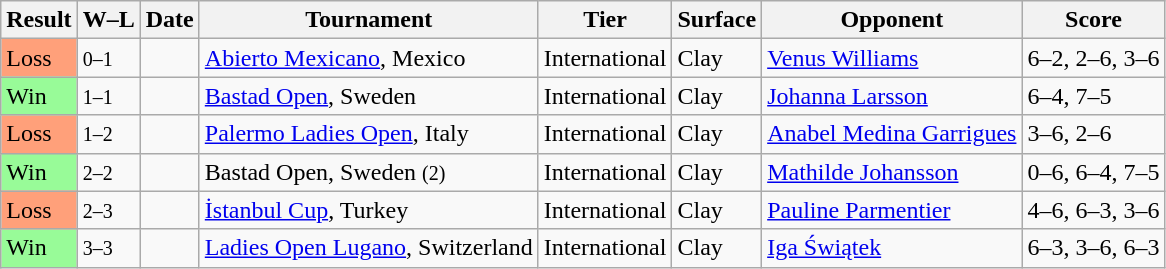<table class="sortable wikitable">
<tr>
<th>Result</th>
<th class="unsortable">W–L</th>
<th>Date</th>
<th>Tournament</th>
<th>Tier</th>
<th>Surface</th>
<th>Opponent</th>
<th class="unsortable">Score</th>
</tr>
<tr>
<td bgcolor="FFA07A">Loss</td>
<td><small>0–1</small></td>
<td><a href='#'></a></td>
<td><a href='#'>Abierto Mexicano</a>, Mexico</td>
<td>International</td>
<td>Clay</td>
<td> <a href='#'>Venus Williams</a></td>
<td>6–2, 2–6, 3–6</td>
</tr>
<tr>
<td bgcolor="98FB98">Win</td>
<td><small>1–1</small></td>
<td><a href='#'></a></td>
<td><a href='#'>Bastad Open</a>, Sweden</td>
<td>International</td>
<td>Clay</td>
<td> <a href='#'>Johanna Larsson</a></td>
<td>6–4, 7–5</td>
</tr>
<tr>
<td bgcolor="FFA07A">Loss</td>
<td><small>1–2</small></td>
<td><a href='#'></a></td>
<td><a href='#'>Palermo Ladies Open</a>, Italy</td>
<td>International</td>
<td>Clay</td>
<td> <a href='#'>Anabel Medina Garrigues</a></td>
<td>3–6, 2–6</td>
</tr>
<tr>
<td bgcolor="98FB98">Win</td>
<td><small>2–2</small></td>
<td><a href='#'></a></td>
<td>Bastad Open, Sweden <small>(2)</small></td>
<td>International</td>
<td>Clay</td>
<td> <a href='#'>Mathilde Johansson</a></td>
<td>0–6, 6–4, 7–5</td>
</tr>
<tr>
<td bgcolor="FFA07A">Loss</td>
<td><small>2–3</small></td>
<td><a href='#'></a></td>
<td><a href='#'>İstanbul Cup</a>, Turkey</td>
<td>International</td>
<td>Clay</td>
<td> <a href='#'>Pauline Parmentier</a></td>
<td>4–6, 6–3, 3–6</td>
</tr>
<tr>
<td bgcolor="98FB98">Win</td>
<td><small>3–3</small></td>
<td><a href='#'></a></td>
<td><a href='#'>Ladies Open Lugano</a>, Switzerland</td>
<td>International</td>
<td>Clay</td>
<td> <a href='#'>Iga Świątek</a></td>
<td>6–3, 3–6, 6–3</td>
</tr>
</table>
